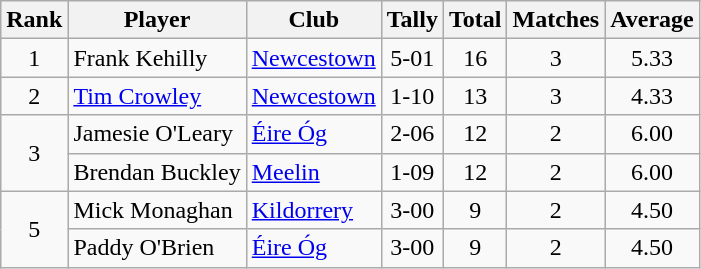<table class="wikitable">
<tr>
<th>Rank</th>
<th>Player</th>
<th>Club</th>
<th>Tally</th>
<th>Total</th>
<th>Matches</th>
<th>Average</th>
</tr>
<tr>
<td rowspan="1" style="text-align:center;">1</td>
<td>Frank Kehilly</td>
<td><a href='#'>Newcestown</a></td>
<td align=center>5-01</td>
<td align=center>16</td>
<td align=center>3</td>
<td align=center>5.33</td>
</tr>
<tr>
<td rowspan="1" style="text-align:center;">2</td>
<td><a href='#'>Tim Crowley</a></td>
<td><a href='#'>Newcestown</a></td>
<td align=center>1-10</td>
<td align=center>13</td>
<td align=center>3</td>
<td align=center>4.33</td>
</tr>
<tr>
<td rowspan="2" style="text-align:center;">3</td>
<td>Jamesie O'Leary</td>
<td><a href='#'>Éire Óg</a></td>
<td align=center>2-06</td>
<td align=center>12</td>
<td align=center>2</td>
<td align=center>6.00</td>
</tr>
<tr>
<td>Brendan Buckley</td>
<td><a href='#'>Meelin</a></td>
<td align=center>1-09</td>
<td align=center>12</td>
<td align=center>2</td>
<td align=center>6.00</td>
</tr>
<tr>
<td rowspan="2" style="text-align:center;">5</td>
<td>Mick Monaghan</td>
<td><a href='#'>Kildorrery</a></td>
<td align=center>3-00</td>
<td align=center>9</td>
<td align=center>2</td>
<td align=center>4.50</td>
</tr>
<tr>
<td>Paddy O'Brien</td>
<td><a href='#'>Éire Óg</a></td>
<td align=center>3-00</td>
<td align=center>9</td>
<td align=center>2</td>
<td align=center>4.50</td>
</tr>
</table>
